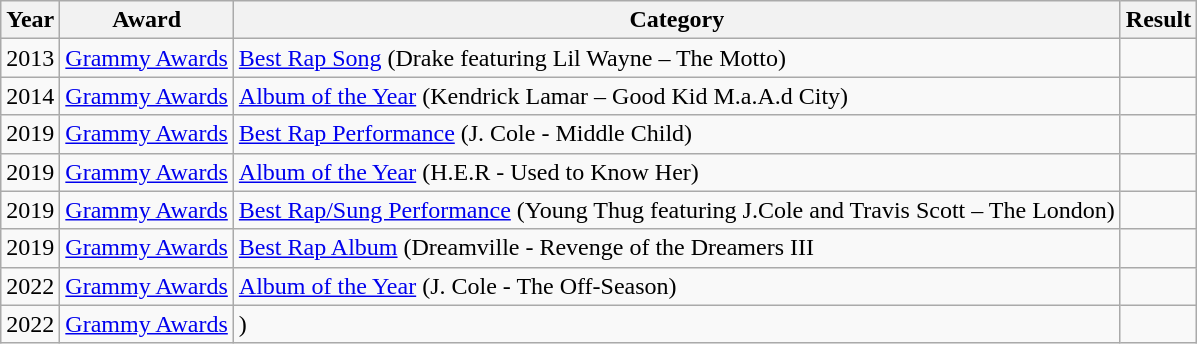<table class="wikitable">
<tr>
<th>Year</th>
<th>Award</th>
<th>Category</th>
<th>Result</th>
</tr>
<tr>
<td rowspan=1>2013</td>
<td rowspan=1><a href='#'>Grammy Awards</a></td>
<td><a href='#'>Best Rap Song</a> (Drake featuring Lil Wayne – The Motto)</td>
<td></td>
</tr>
<tr>
<td rowspan=1>2014</td>
<td rowspan=1><a href='#'>Grammy Awards</a></td>
<td><a href='#'>Album of the Year</a> (Kendrick Lamar – Good Kid M.a.A.d City)</td>
<td></td>
</tr>
<tr>
<td rowspan=1>2019</td>
<td rowspan=1><a href='#'>Grammy Awards</a></td>
<td><a href='#'>Best Rap Performance</a> (J. Cole - Middle Child)</td>
<td></td>
</tr>
<tr>
<td rowspan=1>2019</td>
<td rowspan=1><a href='#'>Grammy Awards</a></td>
<td><a href='#'>Album of the Year</a> (H.E.R - Used to Know Her)</td>
<td></td>
</tr>
<tr>
<td rowspan=1>2019</td>
<td rowspan=1><a href='#'>Grammy Awards</a></td>
<td><a href='#'>Best Rap/Sung Performance</a> (Young Thug featuring J.Cole and Travis Scott – The London)</td>
<td></td>
</tr>
<tr>
<td rowspan=1>2019</td>
<td rowspan=1><a href='#'>Grammy Awards</a></td>
<td><a href='#'>Best Rap Album</a> (Dreamville - Revenge of the Dreamers III</td>
<td></td>
</tr>
<tr>
<td rowspan=1>2022</td>
<td rowspan=1><a href='#'>Grammy Awards</a></td>
<td><a href='#'>Album of the Year</a> (J. Cole - The Off-Season)</td>
<td></td>
</tr>
<tr>
<td rowspan=1>2022</td>
<td rowspan=1><a href='#'>Grammy Awards</a></td>
<td>)</td>
<td></td>
</tr>
</table>
